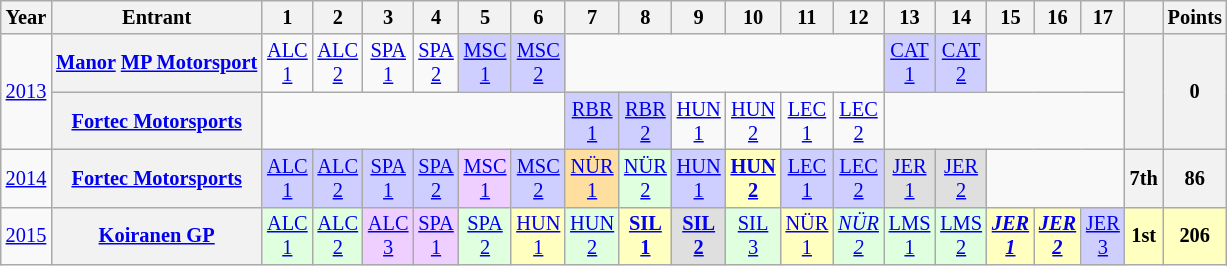<table class="wikitable" style="text-align:center; font-size:85%">
<tr>
<th>Year</th>
<th>Entrant</th>
<th>1</th>
<th>2</th>
<th>3</th>
<th>4</th>
<th>5</th>
<th>6</th>
<th>7</th>
<th>8</th>
<th>9</th>
<th>10</th>
<th>11</th>
<th>12</th>
<th>13</th>
<th>14</th>
<th>15</th>
<th>16</th>
<th>17</th>
<th></th>
<th>Points</th>
</tr>
<tr>
<td rowspan=2><a href='#'>2013</a></td>
<th><a href='#'>Manor</a> <a href='#'>MP Motorsport</a></th>
<td><a href='#'>ALC<br>1</a></td>
<td><a href='#'>ALC<br>2</a></td>
<td><a href='#'>SPA<br>1</a></td>
<td><a href='#'>SPA<br>2</a></td>
<td style="background:#CFCFFF;"><a href='#'>MSC<br>1</a><br></td>
<td style="background:#CFCFFF;"><a href='#'>MSC<br>2</a><br></td>
<td colspan=6></td>
<td style="background:#CFCFFF;"><a href='#'>CAT<br>1</a><br></td>
<td style="background:#CFCFFF;"><a href='#'>CAT<br>2</a><br></td>
<td colspan=3></td>
<th rowspan=2></th>
<th rowspan=2>0</th>
</tr>
<tr>
<th><a href='#'>Fortec Motorsports</a></th>
<td colspan=6></td>
<td style="background:#CFCFFF;"><a href='#'>RBR<br>1</a><br></td>
<td style="background:#CFCFFF;"><a href='#'>RBR<br>2</a><br></td>
<td><a href='#'>HUN<br>1</a></td>
<td><a href='#'>HUN<br>2</a></td>
<td><a href='#'>LEC<br>1</a></td>
<td><a href='#'>LEC<br>2</a></td>
<td colspan=5></td>
</tr>
<tr>
<td><a href='#'>2014</a></td>
<th><a href='#'>Fortec Motorsports</a></th>
<td style="background:#CFCFFF;"><a href='#'>ALC<br>1</a><br></td>
<td style="background:#CFCFFF;"><a href='#'>ALC<br>2</a><br></td>
<td style="background:#CFCFFF;"><a href='#'>SPA<br>1</a><br></td>
<td style="background:#CFCFFF;"><a href='#'>SPA<br>2</a><br></td>
<td style="background:#EFCFFF;"><a href='#'>MSC<br>1</a><br></td>
<td style="background:#CFCFFF;"><a href='#'>MSC<br>2</a><br></td>
<td style="background:#FFDF9F;"><a href='#'>NÜR<br>1</a><br></td>
<td style="background:#DFFFDF;"><a href='#'>NÜR<br>2</a><br></td>
<td style="background:#CFCFFF;"><a href='#'>HUN<br>1</a><br></td>
<td style="background:#FFFFBF;"><strong><a href='#'>HUN<br>2</a></strong><br></td>
<td style="background:#CFCFFF;"><a href='#'>LEC<br>1</a><br></td>
<td style="background:#CFCFFF;"><a href='#'>LEC<br>2</a><br></td>
<td style="background:#DFDFDF;"><a href='#'>JER<br>1</a><br></td>
<td style="background:#DFDFDF;"><a href='#'>JER<br>2</a><br></td>
<td colspan=3></td>
<th>7th</th>
<th>86</th>
</tr>
<tr>
<td><a href='#'>2015</a></td>
<th><a href='#'>Koiranen GP</a></th>
<td style="background:#DFFFDF;"><a href='#'>ALC<br>1</a><br></td>
<td style="background:#DFFFDF;"><a href='#'>ALC<br>2</a><br></td>
<td style="background:#EFCFFF;"><a href='#'>ALC<br>3</a><br></td>
<td style="background:#EFCFFF;"><a href='#'>SPA<br>1</a><br></td>
<td style="background:#DFFFDF;"><a href='#'>SPA<br>2</a><br></td>
<td style="background:#FFFFBF;"><a href='#'>HUN<br>1</a><br></td>
<td style="background:#DFFFDF;"><a href='#'>HUN<br>2</a><br></td>
<td style="background:#FFFFBF;"><strong><a href='#'>SIL<br>1</a></strong><br></td>
<td style="background:#DFDFDF;"><strong><a href='#'>SIL<br>2</a></strong><br></td>
<td style="background:#DFFFDF;"><a href='#'>SIL<br>3</a><br></td>
<td style="background:#FFFFBF;"><a href='#'>NÜR<br>1</a><br></td>
<td style="background:#DFFFDF;"><em><a href='#'>NÜR<br>2</a></em><br></td>
<td style="background:#DFFFDF;"><a href='#'>LMS<br>1</a><br></td>
<td style="background:#DFFFDF;"><a href='#'>LMS<br>2</a><br></td>
<td style="background:#FFFFBF;"><strong><em><a href='#'>JER<br>1</a></em></strong><br></td>
<td style="background:#FFFFBF;"><strong><em><a href='#'>JER<br>2</a></em></strong><br></td>
<td style="background:#CFCFFF;"><a href='#'>JER<br>3</a><br></td>
<th style="background:#FFFFBF;">1st</th>
<th style="background:#FFFFBF;">206</th>
</tr>
</table>
